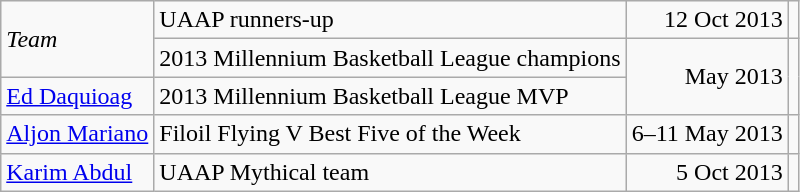<table class=wikitable>
<tr>
<td rowspan=2><em>Team</em></td>
<td>UAAP runners-up</td>
<td align=right>12 Oct 2013</td>
<td align=center></td>
</tr>
<tr>
<td>2013 Millennium Basketball League champions</td>
<td align=right rowspan=2>May 2013</td>
<td align=center rowspan=2></td>
</tr>
<tr>
<td><a href='#'>Ed Daquioag</a></td>
<td>2013 Millennium Basketball League MVP</td>
</tr>
<tr>
<td><a href='#'>Aljon Mariano</a></td>
<td>Filoil Flying V Best Five of the Week</td>
<td align=right>6–11 May 2013</td>
<td align=center></td>
</tr>
<tr>
<td><a href='#'>Karim Abdul</a></td>
<td>UAAP Mythical team</td>
<td align=right>5 Oct 2013</td>
<td align=center></td>
</tr>
</table>
